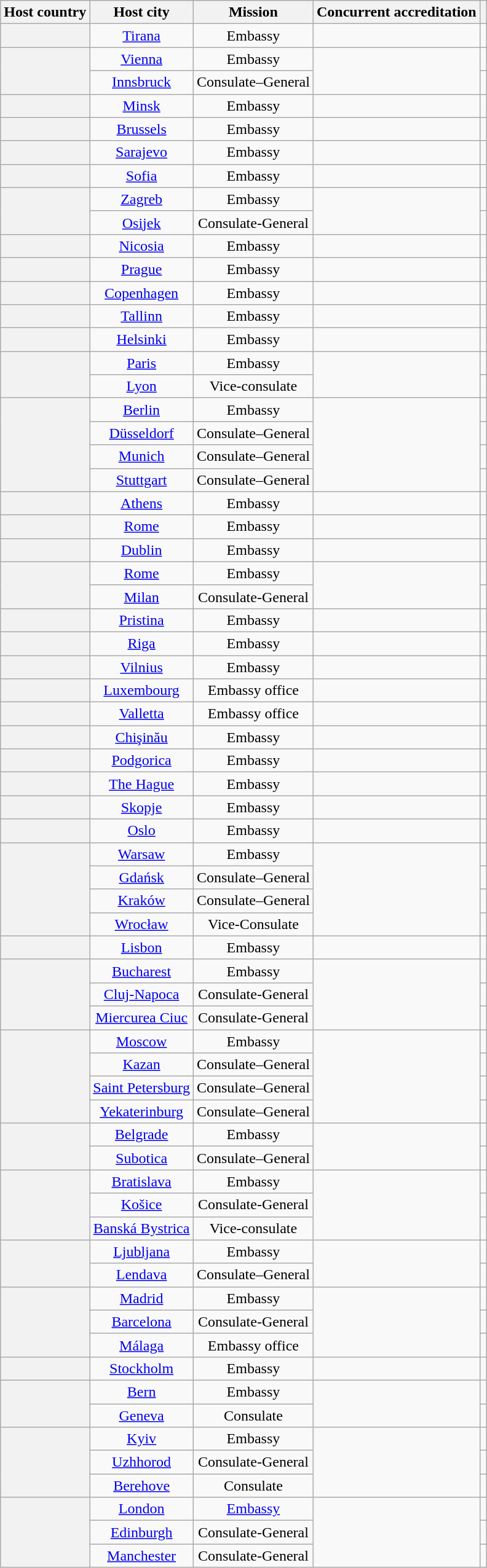<table class="wikitable plainrowheaders" style="text-align:center;">
<tr>
<th scope="col">Host country</th>
<th scope="col">Host city</th>
<th scope="col">Mission</th>
<th scope="col">Concurrent accreditation</th>
<th scope="col"></th>
</tr>
<tr>
<th scope="row"></th>
<td><a href='#'>Tirana</a></td>
<td>Embassy</td>
<td></td>
<td></td>
</tr>
<tr>
<th scope="row" rowspan="2"></th>
<td><a href='#'>Vienna</a></td>
<td>Embassy</td>
<td rowspan="2"></td>
<td></td>
</tr>
<tr>
<td><a href='#'>Innsbruck</a></td>
<td>Consulate–General</td>
<td></td>
</tr>
<tr>
<th scope="row"></th>
<td><a href='#'>Minsk</a></td>
<td>Embassy</td>
<td></td>
<td></td>
</tr>
<tr>
<th scope="row"></th>
<td><a href='#'>Brussels</a></td>
<td>Embassy</td>
<td></td>
<td></td>
</tr>
<tr>
<th scope="row"></th>
<td><a href='#'>Sarajevo</a></td>
<td>Embassy</td>
<td></td>
<td></td>
</tr>
<tr>
<th scope="row"></th>
<td><a href='#'>Sofia</a></td>
<td>Embassy</td>
<td></td>
<td></td>
</tr>
<tr>
<th scope="row" rowspan="2"></th>
<td><a href='#'>Zagreb</a></td>
<td>Embassy</td>
<td rowspan="2"></td>
<td></td>
</tr>
<tr>
<td><a href='#'>Osijek</a></td>
<td>Consulate-General</td>
<td></td>
</tr>
<tr>
<th scope="row"></th>
<td><a href='#'>Nicosia</a></td>
<td>Embassy</td>
<td></td>
<td></td>
</tr>
<tr>
<th scope="row"></th>
<td><a href='#'>Prague</a></td>
<td>Embassy</td>
<td></td>
<td></td>
</tr>
<tr>
<th scope="row"></th>
<td><a href='#'>Copenhagen</a></td>
<td>Embassy</td>
<td></td>
<td></td>
</tr>
<tr>
<th scope="row"></th>
<td><a href='#'>Tallinn</a></td>
<td>Embassy</td>
<td></td>
<td></td>
</tr>
<tr>
<th scope="row"></th>
<td><a href='#'>Helsinki</a></td>
<td>Embassy</td>
<td></td>
<td></td>
</tr>
<tr>
<th scope="row" rowspan="2"></th>
<td><a href='#'>Paris</a></td>
<td>Embassy</td>
<td rowspan="2"></td>
<td></td>
</tr>
<tr>
<td><a href='#'>Lyon</a></td>
<td>Vice-consulate</td>
<td></td>
</tr>
<tr>
<th scope="row" rowspan="4"></th>
<td><a href='#'>Berlin</a></td>
<td>Embassy</td>
<td rowspan="4"></td>
<td></td>
</tr>
<tr>
<td><a href='#'>Düsseldorf</a></td>
<td>Consulate–General</td>
<td></td>
</tr>
<tr>
<td><a href='#'>Munich</a></td>
<td>Consulate–General</td>
<td></td>
</tr>
<tr>
<td><a href='#'>Stuttgart</a></td>
<td>Consulate–General</td>
<td></td>
</tr>
<tr>
<th scope="row"></th>
<td><a href='#'>Athens</a></td>
<td>Embassy</td>
<td></td>
<td></td>
</tr>
<tr>
<th scope="row"></th>
<td><a href='#'>Rome</a></td>
<td>Embassy</td>
<td></td>
<td></td>
</tr>
<tr>
<th scope="row"></th>
<td><a href='#'>Dublin</a></td>
<td>Embassy</td>
<td></td>
<td></td>
</tr>
<tr>
<th scope="row" rowspan="2"></th>
<td><a href='#'>Rome</a></td>
<td>Embassy</td>
<td rowspan="2"></td>
<td></td>
</tr>
<tr>
<td><a href='#'>Milan</a></td>
<td>Consulate-General</td>
<td></td>
</tr>
<tr>
<th scope="row"></th>
<td><a href='#'>Pristina</a></td>
<td>Embassy</td>
<td></td>
<td></td>
</tr>
<tr>
<th scope="row"></th>
<td><a href='#'>Riga</a></td>
<td>Embassy</td>
<td></td>
<td></td>
</tr>
<tr>
<th scope="row"></th>
<td><a href='#'>Vilnius</a></td>
<td>Embassy</td>
<td></td>
<td></td>
</tr>
<tr>
<th scope="row"></th>
<td><a href='#'>Luxembourg</a></td>
<td>Embassy office</td>
<td></td>
<td></td>
</tr>
<tr>
<th scope="row"></th>
<td><a href='#'>Valletta</a></td>
<td>Embassy office</td>
<td></td>
<td></td>
</tr>
<tr>
<th scope="row"></th>
<td><a href='#'>Chişinău</a></td>
<td>Embassy</td>
<td></td>
<td></td>
</tr>
<tr>
<th scope="row"></th>
<td><a href='#'>Podgorica</a></td>
<td>Embassy</td>
<td></td>
<td></td>
</tr>
<tr>
<th scope="row"></th>
<td><a href='#'>The Hague</a></td>
<td>Embassy</td>
<td></td>
<td></td>
</tr>
<tr>
<th scope="row"></th>
<td><a href='#'>Skopje</a></td>
<td>Embassy</td>
<td></td>
<td></td>
</tr>
<tr>
<th scope="row"></th>
<td><a href='#'>Oslo</a></td>
<td>Embassy</td>
<td></td>
<td></td>
</tr>
<tr>
<th scope="row" rowspan="4"></th>
<td><a href='#'>Warsaw</a></td>
<td>Embassy</td>
<td rowspan="4"></td>
<td></td>
</tr>
<tr>
<td><a href='#'>Gdańsk</a></td>
<td>Consulate–General</td>
<td></td>
</tr>
<tr>
<td><a href='#'>Kraków</a></td>
<td>Consulate–General</td>
<td></td>
</tr>
<tr>
<td><a href='#'>Wrocław</a></td>
<td>Vice-Consulate</td>
<td></td>
</tr>
<tr>
<th scope="row"></th>
<td><a href='#'>Lisbon</a></td>
<td>Embassy</td>
<td></td>
<td></td>
</tr>
<tr>
<th scope="row" rowspan="3"></th>
<td><a href='#'>Bucharest</a></td>
<td>Embassy</td>
<td rowspan="3"></td>
<td></td>
</tr>
<tr>
<td><a href='#'>Cluj-Napoca</a></td>
<td>Consulate-General</td>
<td></td>
</tr>
<tr>
<td><a href='#'>Miercurea Ciuc</a></td>
<td>Consulate-General</td>
<td></td>
</tr>
<tr>
<th scope="row" rowspan="4"></th>
<td><a href='#'>Moscow</a></td>
<td>Embassy</td>
<td rowspan="4"></td>
<td></td>
</tr>
<tr>
<td><a href='#'>Kazan</a></td>
<td>Consulate–General</td>
<td></td>
</tr>
<tr>
<td><a href='#'>Saint Petersburg</a></td>
<td>Consulate–General</td>
<td></td>
</tr>
<tr>
<td><a href='#'>Yekaterinburg</a></td>
<td>Consulate–General</td>
<td></td>
</tr>
<tr>
<th scope="row" rowspan="2"></th>
<td><a href='#'>Belgrade</a></td>
<td>Embassy</td>
<td rowspan="2"></td>
<td></td>
</tr>
<tr>
<td><a href='#'>Subotica</a></td>
<td>Consulate–General</td>
<td></td>
</tr>
<tr>
<th scope="row" rowspan="3"></th>
<td><a href='#'>Bratislava</a></td>
<td>Embassy</td>
<td rowspan="3"></td>
<td></td>
</tr>
<tr>
<td><a href='#'>Košice</a></td>
<td>Consulate-General</td>
<td></td>
</tr>
<tr>
<td><a href='#'>Banská Bystrica</a></td>
<td>Vice-consulate</td>
<td></td>
</tr>
<tr>
<th scope="row" rowspan="2"></th>
<td><a href='#'>Ljubljana</a></td>
<td>Embassy</td>
<td rowspan="2"></td>
<td></td>
</tr>
<tr>
<td><a href='#'>Lendava</a></td>
<td>Consulate–General</td>
<td></td>
</tr>
<tr>
<th scope="row" rowspan="3"></th>
<td><a href='#'>Madrid</a></td>
<td>Embassy</td>
<td rowspan="3"></td>
<td></td>
</tr>
<tr>
<td><a href='#'>Barcelona</a></td>
<td>Consulate-General</td>
<td></td>
</tr>
<tr>
<td><a href='#'>Málaga</a></td>
<td>Embassy office</td>
<td></td>
</tr>
<tr>
<th scope="row"></th>
<td><a href='#'>Stockholm</a></td>
<td>Embassy</td>
<td></td>
<td></td>
</tr>
<tr>
<th scope="row" rowspan="2"></th>
<td><a href='#'>Bern</a></td>
<td>Embassy</td>
<td rowspan="2"></td>
<td></td>
</tr>
<tr>
<td><a href='#'>Geneva</a></td>
<td>Consulate</td>
<td></td>
</tr>
<tr>
<th scope="row" rowspan="3"></th>
<td><a href='#'>Kyiv</a></td>
<td>Embassy</td>
<td rowspan="3"></td>
<td></td>
</tr>
<tr>
<td><a href='#'>Uzhhorod</a></td>
<td>Consulate-General</td>
<td></td>
</tr>
<tr>
<td><a href='#'>Berehove</a></td>
<td>Consulate</td>
<td></td>
</tr>
<tr>
<th scope="row" rowspan="3"></th>
<td><a href='#'>London</a></td>
<td><a href='#'>Embassy</a></td>
<td rowspan="3"></td>
<td></td>
</tr>
<tr>
<td><a href='#'>Edinburgh</a></td>
<td>Consulate-General</td>
<td></td>
</tr>
<tr>
<td><a href='#'>Manchester</a></td>
<td>Consulate-General</td>
<td></td>
</tr>
</table>
